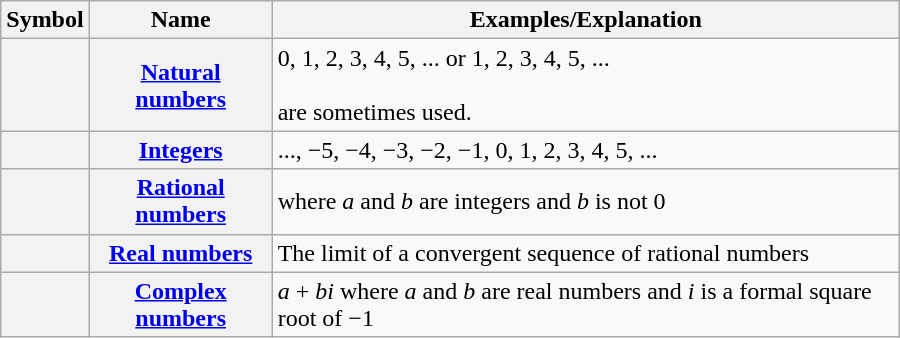<table class="wikitable" style="margin: 1em auto; max-width: 600px; overflow-x: auto">
<tr>
<th>Symbol</th>
<th>Name</th>
<th>Examples/Explanation</th>
</tr>
<tr>
<th></th>
<th><a href='#'>Natural numbers</a></th>
<td>0, 1, 2, 3, 4, 5, ... or 1, 2, 3, 4, 5, ...<br><br> are sometimes used.</td>
</tr>
<tr>
<th></th>
<th><a href='#'>Integers</a></th>
<td>..., −5, −4, −3, −2, −1, 0, 1, 2, 3, 4, 5, ...</td>
</tr>
<tr>
<th></th>
<th><a href='#'>Rational numbers</a></th>
<td> where <em>a</em> and <em>b</em> are integers and <em>b</em> is not 0</td>
</tr>
<tr>
<th></th>
<th><a href='#'>Real numbers</a></th>
<td>The limit of a convergent sequence of rational numbers</td>
</tr>
<tr>
<th></th>
<th><a href='#'>Complex numbers</a></th>
<td><em>a</em> + <em>bi</em> where <em>a</em> and <em>b</em> are real numbers and <em>i</em> is a formal square root of −1</td>
</tr>
</table>
